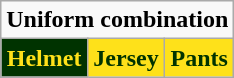<table class="wikitable"  style="display: inline-table;">
<tr>
<td align="center" Colspan="3"><strong>Uniform combination</strong></td>
</tr>
<tr align="center">
<td style="background:#003300; color:#fee11a"><strong>Helmet</strong></td>
<td style="background:#fee11a; color:#003300"><strong>Jersey</strong></td>
<td style="background:#fee11a; color:#003300"><strong>Pants</strong></td>
</tr>
</table>
